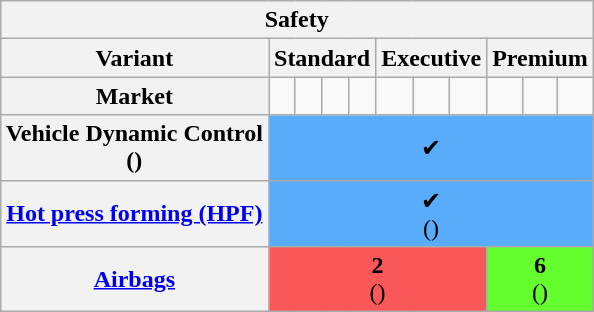<table class="wikitable" align="right">
<tr>
<th align="center" colspan="11">Safety </th>
</tr>
<tr>
<th scope="col" colspan="1">Variant</th>
<th scope="col" colspan="4">Standard</th>
<th scope="col" colspan="3">Executive</th>
<th scope="col" colspan="3">Premium</th>
</tr>
<tr>
<th>Market</th>
<td colspan="1" align="center"></td>
<td colspan="1" align="center"></td>
<td colspan="1" align="center"></td>
<td colspan="1" align="center"></td>
<td colspan="1" align="center"></td>
<td colspan="1" align="center"></td>
<td colspan="1" align="center"></td>
<td colspan="1" align="center"></td>
<td colspan="1" align="center"></td>
<td colspan="1" align="center"></td>
</tr>
<tr>
<th>Vehicle Dynamic Control <br>()</th>
<td colspan="10" style="background: #58ACFA; color: black" align="center">✔</td>
</tr>
<tr>
<th><a href='#'>Hot press forming (HPF)</a></th>
<td colspan="10" style="background: #58ACFA; color: black" align="center">✔<br>()</td>
</tr>
<tr>
<th><a href='#'>Airbags</a></th>
<td colspan="7" style="background: #FA5858; color: black" align="center"><strong>2</strong><br>()</td>
<td colspan="3" style="background: #64FE2E; color: black" align="center"><strong>6</strong><br>()</td>
</tr>
</table>
